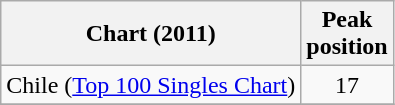<table class="wikitable sortable">
<tr>
<th align="center">Chart (2011)</th>
<th align="center">Peak<br>position</th>
</tr>
<tr>
<td align="left">Chile (<a href='#'>Top 100 Singles Chart</a>)</td>
<td align="center">17</td>
</tr>
<tr>
</tr>
</table>
